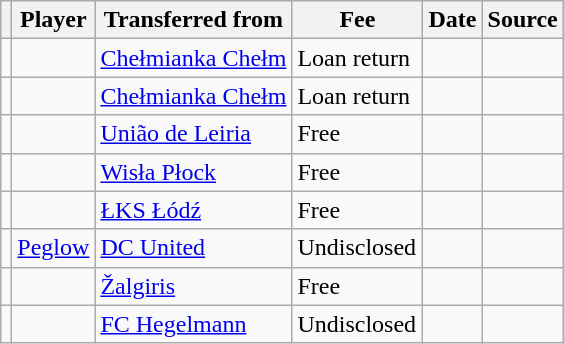<table class="wikitable plainrowheaders sortable">
<tr>
<th></th>
<th scope="col">Player</th>
<th>Transferred from</th>
<th style="width: 80px;">Fee</th>
<th scope="col">Date</th>
<th scope="col">Source</th>
</tr>
<tr>
<td align="center"></td>
<td> </td>
<td> <a href='#'>Chełmianka Chełm</a></td>
<td>Loan return</td>
<td></td>
<td></td>
</tr>
<tr>
<td align="center"></td>
<td> </td>
<td> <a href='#'>Chełmianka Chełm</a></td>
<td>Loan return</td>
<td></td>
<td></td>
</tr>
<tr>
<td align="center"></td>
<td> </td>
<td> <a href='#'>União de Leiria</a></td>
<td>Free</td>
<td></td>
<td></td>
</tr>
<tr>
<td align="center"></td>
<td> </td>
<td> <a href='#'>Wisła Płock</a></td>
<td>Free</td>
<td></td>
<td></td>
</tr>
<tr>
<td align="center"></td>
<td> </td>
<td> <a href='#'>ŁKS Łódź</a></td>
<td>Free</td>
<td></td>
<td></td>
</tr>
<tr>
<td align="center"></td>
<td> <a href='#'>Peglow</a></td>
<td> <a href='#'>DC United</a></td>
<td>Undisclosed</td>
<td></td>
<td></td>
</tr>
<tr>
<td align="center"></td>
<td> </td>
<td> <a href='#'>Žalgiris</a></td>
<td>Free</td>
<td></td>
<td></td>
</tr>
<tr>
<td align="center"></td>
<td> </td>
<td> <a href='#'>FC Hegelmann</a></td>
<td>Undisclosed</td>
<td></td>
<td></td>
</tr>
</table>
